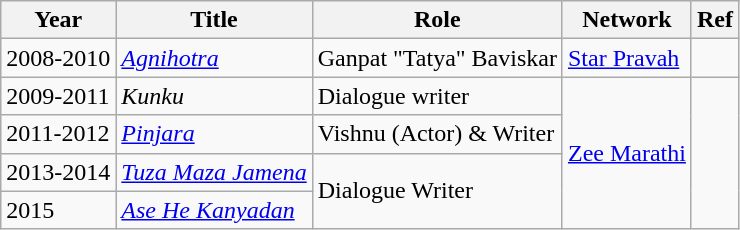<table Class =" wikitable sortable ">
<tr>
<th>Year</th>
<th>Title</th>
<th>Role</th>
<th>Network</th>
<th>Ref</th>
</tr>
<tr>
<td>2008-2010</td>
<td><em><a href='#'>Agnihotra</a></em></td>
<td>Ganpat "Tatya" Baviskar</td>
<td><a href='#'>Star Pravah</a></td>
<td></td>
</tr>
<tr>
<td>2009-2011</td>
<td><em>Kunku</em></td>
<td>Dialogue writer</td>
<td rowspan="4"><a href='#'>Zee Marathi</a></td>
<td rowspan="4"></td>
</tr>
<tr>
<td>2011-2012</td>
<td><em><a href='#'>Pinjara</a></em></td>
<td>Vishnu (Actor) & Writer</td>
</tr>
<tr>
<td>2013-2014</td>
<td><em><a href='#'>Tuza Maza Jamena</a></em></td>
<td rowspan="2">Dialogue Writer</td>
</tr>
<tr>
<td>2015</td>
<td><em><a href='#'>Ase He Kanyadan</a></em></td>
</tr>
</table>
